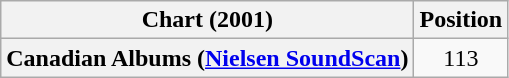<table class="wikitable plainrowheaders" style="text-align:center">
<tr>
<th scope="col">Chart (2001)</th>
<th scope="col">Position</th>
</tr>
<tr>
<th scope="row">Canadian Albums (<a href='#'>Nielsen SoundScan</a>)</th>
<td>113</td>
</tr>
</table>
